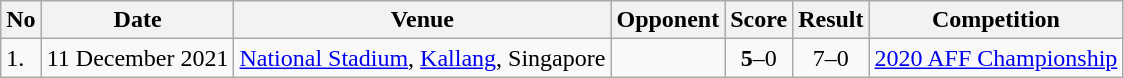<table class="wikitable" style="font-size:100%;">
<tr>
<th>No</th>
<th>Date</th>
<th>Venue</th>
<th>Opponent</th>
<th>Score</th>
<th>Result</th>
<th>Competition</th>
</tr>
<tr>
<td>1.</td>
<td>11 December 2021</td>
<td><a href='#'>National Stadium</a>, <a href='#'>Kallang</a>, Singapore</td>
<td></td>
<td align="center"><strong>5</strong>–0</td>
<td align="center">7–0</td>
<td><a href='#'>2020 AFF Championship</a></td>
</tr>
</table>
